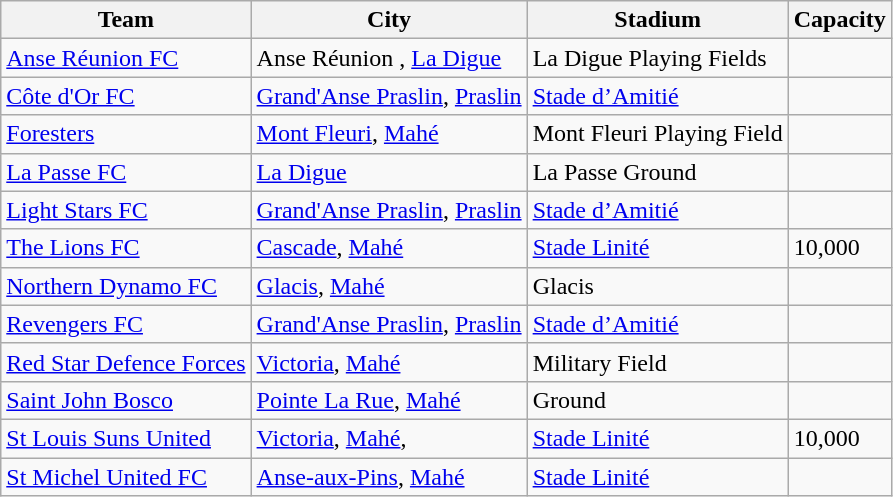<table class="wikitable sortable">
<tr>
<th>Team</th>
<th>City</th>
<th>Stadium</th>
<th>Capacity</th>
</tr>
<tr>
<td><a href='#'>Anse Réunion FC</a></td>
<td>Anse Réunion , <a href='#'>La Digue</a></td>
<td>La Digue Playing Fields</td>
<td></td>
</tr>
<tr>
<td><a href='#'>Côte d'Or FC</a></td>
<td><a href='#'>Grand'Anse Praslin</a>, <a href='#'>Praslin</a></td>
<td><a href='#'>Stade d’Amitié</a></td>
<td></td>
</tr>
<tr>
<td><a href='#'>Foresters</a></td>
<td><a href='#'>Mont Fleuri</a>, <a href='#'>Mahé</a></td>
<td>Mont Fleuri Playing Field</td>
<td></td>
</tr>
<tr>
<td><a href='#'>La Passe FC</a></td>
<td><a href='#'>La Digue</a></td>
<td>La Passe Ground</td>
<td></td>
</tr>
<tr>
<td><a href='#'>Light Stars FC</a></td>
<td><a href='#'>Grand'Anse Praslin</a>, <a href='#'>Praslin</a></td>
<td><a href='#'>Stade d’Amitié</a></td>
<td></td>
</tr>
<tr>
<td><a href='#'>The Lions FC</a></td>
<td><a href='#'>Cascade</a>, <a href='#'>Mahé</a></td>
<td><a href='#'>Stade Linité</a></td>
<td>10,000</td>
</tr>
<tr>
<td><a href='#'>Northern Dynamo FC</a></td>
<td><a href='#'>Glacis</a>, <a href='#'>Mahé</a></td>
<td>Glacis</td>
<td></td>
</tr>
<tr>
<td><a href='#'>Revengers FC</a></td>
<td><a href='#'>Grand'Anse Praslin</a>, <a href='#'>Praslin</a></td>
<td><a href='#'>Stade d’Amitié</a></td>
<td></td>
</tr>
<tr>
<td><a href='#'>Red Star Defence Forces</a></td>
<td><a href='#'>Victoria</a>, <a href='#'>Mahé</a></td>
<td>Military Field</td>
<td></td>
</tr>
<tr>
<td><a href='#'>Saint John Bosco</a></td>
<td><a href='#'>Pointe La Rue</a>, <a href='#'>Mahé</a></td>
<td>Ground</td>
<td></td>
</tr>
<tr>
<td><a href='#'>St Louis Suns United</a></td>
<td><a href='#'>Victoria</a>, <a href='#'>Mahé</a>,</td>
<td><a href='#'>Stade Linité</a></td>
<td>10,000</td>
</tr>
<tr>
<td><a href='#'>St Michel United FC</a></td>
<td><a href='#'>Anse-aux-Pins</a>, <a href='#'>Mahé</a></td>
<td><a href='#'>Stade Linité</a></td>
<td></td>
</tr>
</table>
